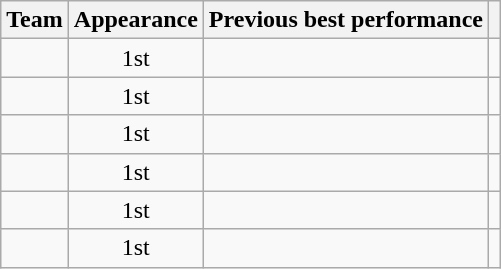<table class="wikitable sortable">
<tr>
<th>Team</th>
<th data-sort-type="number">Appearance</th>
<th>Previous best performance</th>
<th></th>
</tr>
<tr>
<td></td>
<td style="text-align:center">1st</td>
<td></td>
<td></td>
</tr>
<tr>
<td></td>
<td style="text-align:center">1st</td>
<td></td>
<td></td>
</tr>
<tr>
<td></td>
<td style="text-align:center">1st</td>
<td></td>
<td></td>
</tr>
<tr>
<td></td>
<td style="text-align:center">1st</td>
<td></td>
<td></td>
</tr>
<tr>
<td></td>
<td style="text-align:center">1st</td>
<td></td>
<td></td>
</tr>
<tr>
<td></td>
<td style="text-align:center">1st</td>
<td></td>
<td></td>
</tr>
</table>
